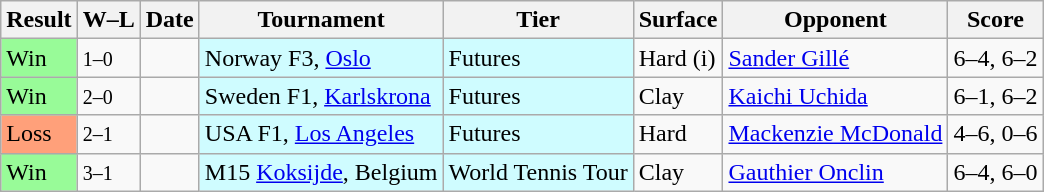<table class="sortable wikitable">
<tr>
<th>Result</th>
<th class="unsortable">W–L</th>
<th>Date</th>
<th>Tournament</th>
<th>Tier</th>
<th>Surface</th>
<th>Opponent</th>
<th class="unsortable">Score</th>
</tr>
<tr>
<td bgcolor=98FB98>Win</td>
<td><small>1–0</small></td>
<td></td>
<td style="background:#cffcff;">Norway F3, <a href='#'>Oslo</a></td>
<td style="background:#cffcff;">Futures</td>
<td>Hard (i)</td>
<td> <a href='#'>Sander Gillé</a></td>
<td>6–4, 6–2</td>
</tr>
<tr>
<td bgcolor=98FB98>Win</td>
<td><small>2–0</small></td>
<td></td>
<td style="background:#cffcff;">Sweden F1, <a href='#'>Karlskrona</a></td>
<td style="background:#cffcff;">Futures</td>
<td>Clay</td>
<td> <a href='#'>Kaichi Uchida</a></td>
<td>6–1, 6–2</td>
</tr>
<tr>
<td bgcolor=FFA07A>Loss</td>
<td><small>2–1</small></td>
<td></td>
<td style="background:#cffcff;">USA F1, <a href='#'>Los Angeles</a></td>
<td style="background:#cffcff;">Futures</td>
<td>Hard</td>
<td> <a href='#'>Mackenzie McDonald</a></td>
<td>4–6, 0–6</td>
</tr>
<tr>
<td bgcolor=98FB98>Win</td>
<td><small>3–1</small></td>
<td></td>
<td style="background:#cffcff;">M15 <a href='#'>Koksijde</a>, Belgium</td>
<td style="background:#cffcff;">World Tennis Tour</td>
<td>Clay</td>
<td> <a href='#'>Gauthier Onclin</a></td>
<td>6–4, 6–0</td>
</tr>
</table>
